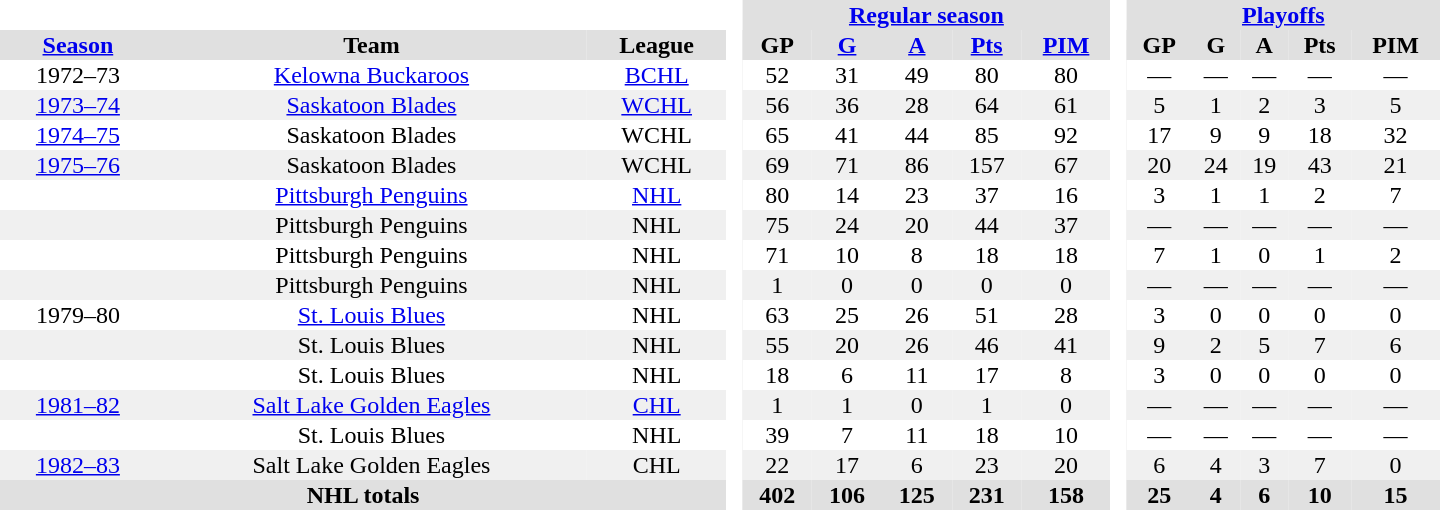<table border="0" cellpadding="1" cellspacing="0" style="text-align:center; width:60em">
<tr bgcolor="#e0e0e0">
<th colspan="3" bgcolor="#ffffff"> </th>
<th rowspan="99" bgcolor="#ffffff"> </th>
<th colspan="5"><a href='#'>Regular season</a></th>
<th rowspan="99" bgcolor="#ffffff"> </th>
<th colspan="5"><a href='#'>Playoffs</a></th>
</tr>
<tr bgcolor="#e0e0e0">
<th><a href='#'>Season</a></th>
<th>Team</th>
<th>League</th>
<th>GP</th>
<th><a href='#'>G</a></th>
<th><a href='#'>A</a></th>
<th><a href='#'>Pts</a></th>
<th><a href='#'>PIM</a></th>
<th>GP</th>
<th>G</th>
<th>A</th>
<th>Pts</th>
<th>PIM</th>
</tr>
<tr>
<td>1972–73</td>
<td><a href='#'>Kelowna Buckaroos</a></td>
<td><a href='#'>BCHL</a></td>
<td>52</td>
<td>31</td>
<td>49</td>
<td>80</td>
<td>80</td>
<td>—</td>
<td>—</td>
<td>—</td>
<td>—</td>
<td>—</td>
</tr>
<tr bgcolor="#f0f0f0">
<td><a href='#'>1973–74</a></td>
<td><a href='#'>Saskatoon Blades</a></td>
<td><a href='#'>WCHL</a></td>
<td>56</td>
<td>36</td>
<td>28</td>
<td>64</td>
<td>61</td>
<td>5</td>
<td>1</td>
<td>2</td>
<td>3</td>
<td>5</td>
</tr>
<tr>
<td><a href='#'>1974–75</a></td>
<td>Saskatoon Blades</td>
<td>WCHL</td>
<td>65</td>
<td>41</td>
<td>44</td>
<td>85</td>
<td>92</td>
<td>17</td>
<td>9</td>
<td>9</td>
<td>18</td>
<td>32</td>
</tr>
<tr bgcolor="#f0f0f0">
<td><a href='#'>1975–76</a></td>
<td>Saskatoon Blades</td>
<td>WCHL</td>
<td>69</td>
<td>71</td>
<td>86</td>
<td>157</td>
<td>67</td>
<td>20</td>
<td>24</td>
<td>19</td>
<td>43</td>
<td>21</td>
</tr>
<tr>
<td></td>
<td><a href='#'>Pittsburgh Penguins</a></td>
<td><a href='#'>NHL</a></td>
<td>80</td>
<td>14</td>
<td>23</td>
<td>37</td>
<td>16</td>
<td>3</td>
<td>1</td>
<td>1</td>
<td>2</td>
<td>7</td>
</tr>
<tr bgcolor="#f0f0f0">
<td></td>
<td>Pittsburgh Penguins</td>
<td>NHL</td>
<td>75</td>
<td>24</td>
<td>20</td>
<td>44</td>
<td>37</td>
<td>—</td>
<td>—</td>
<td>—</td>
<td>—</td>
<td>—</td>
</tr>
<tr>
<td></td>
<td>Pittsburgh Penguins</td>
<td>NHL</td>
<td>71</td>
<td>10</td>
<td>8</td>
<td>18</td>
<td>18</td>
<td>7</td>
<td>1</td>
<td>0</td>
<td>1</td>
<td>2</td>
</tr>
<tr bgcolor="#f0f0f0">
<td></td>
<td>Pittsburgh Penguins</td>
<td>NHL</td>
<td>1</td>
<td>0</td>
<td>0</td>
<td>0</td>
<td>0</td>
<td>—</td>
<td>—</td>
<td>—</td>
<td>—</td>
<td>—</td>
</tr>
<tr>
<td>1979–80</td>
<td><a href='#'>St. Louis Blues</a></td>
<td>NHL</td>
<td>63</td>
<td>25</td>
<td>26</td>
<td>51</td>
<td>28</td>
<td>3</td>
<td>0</td>
<td>0</td>
<td>0</td>
<td>0</td>
</tr>
<tr bgcolor="#f0f0f0">
<td></td>
<td>St. Louis Blues</td>
<td>NHL</td>
<td>55</td>
<td>20</td>
<td>26</td>
<td>46</td>
<td>41</td>
<td>9</td>
<td>2</td>
<td>5</td>
<td>7</td>
<td>6</td>
</tr>
<tr>
<td></td>
<td>St. Louis Blues</td>
<td>NHL</td>
<td>18</td>
<td>6</td>
<td>11</td>
<td>17</td>
<td>8</td>
<td>3</td>
<td>0</td>
<td>0</td>
<td>0</td>
<td>0</td>
</tr>
<tr bgcolor="#f0f0f0">
<td><a href='#'>1981–82</a></td>
<td><a href='#'>Salt Lake Golden Eagles</a></td>
<td><a href='#'>CHL</a></td>
<td>1</td>
<td>1</td>
<td>0</td>
<td>1</td>
<td>0</td>
<td>—</td>
<td>—</td>
<td>—</td>
<td>—</td>
<td>—</td>
</tr>
<tr>
<td></td>
<td>St. Louis Blues</td>
<td>NHL</td>
<td>39</td>
<td>7</td>
<td>11</td>
<td>18</td>
<td>10</td>
<td>—</td>
<td>—</td>
<td>—</td>
<td>—</td>
<td>—</td>
</tr>
<tr bgcolor="#f0f0f0">
<td><a href='#'>1982–83</a></td>
<td>Salt Lake Golden Eagles</td>
<td>CHL</td>
<td>22</td>
<td>17</td>
<td>6</td>
<td>23</td>
<td>20</td>
<td>6</td>
<td>4</td>
<td>3</td>
<td>7</td>
<td>0</td>
</tr>
<tr bgcolor="#e0e0e0">
<th colspan="3">NHL totals</th>
<th>402</th>
<th>106</th>
<th>125</th>
<th>231</th>
<th>158</th>
<th>25</th>
<th>4</th>
<th>6</th>
<th>10</th>
<th>15</th>
</tr>
</table>
